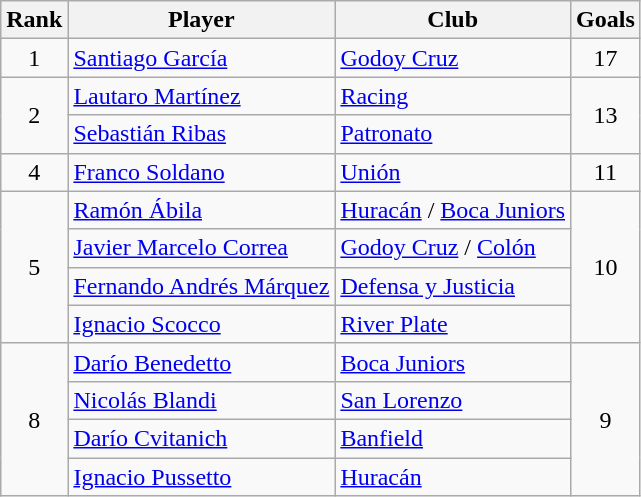<table class="wikitable" border="1">
<tr>
<th>Rank</th>
<th>Player</th>
<th>Club</th>
<th>Goals</th>
</tr>
<tr>
<td align=center>1</td>
<td> <a href='#'>Santiago García</a></td>
<td><a href='#'>Godoy Cruz</a></td>
<td align=center>17</td>
</tr>
<tr>
<td align=center rowspan=2>2</td>
<td> <a href='#'>Lautaro Martínez</a></td>
<td><a href='#'>Racing</a></td>
<td align=center rowspan=2>13</td>
</tr>
<tr>
<td> <a href='#'>Sebastián Ribas</a></td>
<td><a href='#'>Patronato</a></td>
</tr>
<tr>
<td align=center>4</td>
<td> <a href='#'>Franco Soldano</a></td>
<td><a href='#'>Unión</a></td>
<td align=center>11</td>
</tr>
<tr>
<td align=center rowspan=4>5</td>
<td> <a href='#'>Ramón Ábila</a></td>
<td><a href='#'>Huracán</a> / <a href='#'>Boca Juniors</a></td>
<td align=center rowspan=4>10</td>
</tr>
<tr>
<td> <a href='#'>Javier Marcelo Correa</a></td>
<td><a href='#'>Godoy Cruz</a> / <a href='#'>Colón</a></td>
</tr>
<tr>
<td> <a href='#'>Fernando Andrés Márquez</a></td>
<td><a href='#'>Defensa y Justicia</a></td>
</tr>
<tr>
<td> <a href='#'>Ignacio Scocco</a></td>
<td><a href='#'>River Plate</a></td>
</tr>
<tr>
<td align=center rowspan=4>8</td>
<td> <a href='#'>Darío Benedetto</a></td>
<td><a href='#'>Boca Juniors</a></td>
<td align=center rowspan=4>9</td>
</tr>
<tr>
<td> <a href='#'>Nicolás Blandi</a></td>
<td><a href='#'>San Lorenzo</a></td>
</tr>
<tr>
<td> <a href='#'>Darío Cvitanich</a></td>
<td><a href='#'>Banfield</a></td>
</tr>
<tr>
<td> <a href='#'>Ignacio Pussetto</a></td>
<td><a href='#'>Huracán</a></td>
</tr>
</table>
